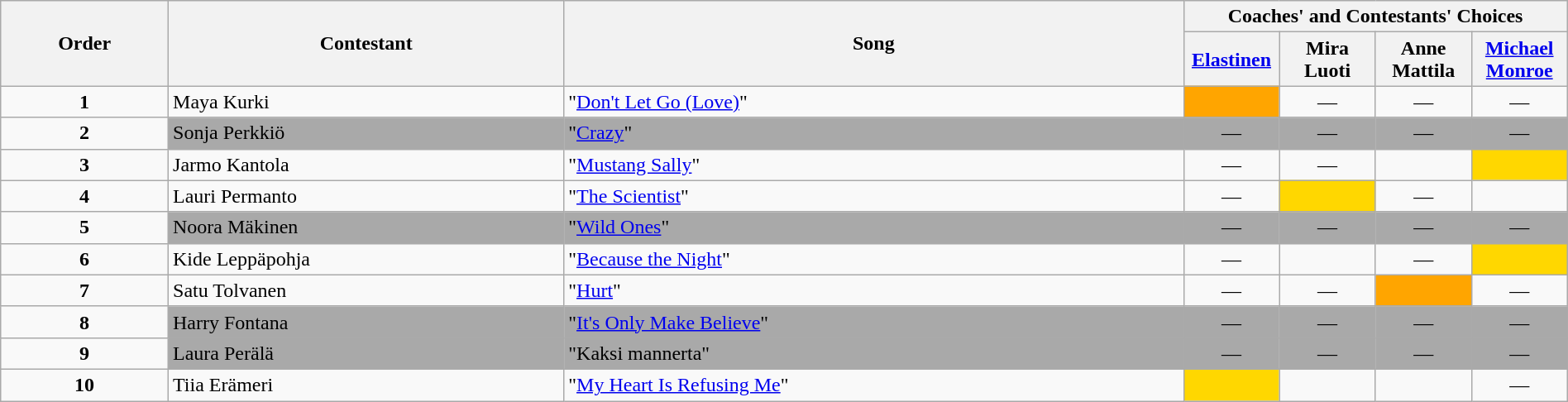<table class="wikitable" style="width:100%;">
<tr>
<th rowspan=2>Order</th>
<th rowspan=2>Contestant</th>
<th rowspan=2>Song</th>
<th colspan=4>Coaches' and Contestants' Choices</th>
</tr>
<tr>
<th width="70"><a href='#'>Elastinen</a></th>
<th width="70">Mira Luoti</th>
<th width="70">Anne Mattila</th>
<th width="70"><a href='#'>Michael Monroe</a></th>
</tr>
<tr>
<td align="center"><strong>1</strong></td>
<td>Maya Kurki</td>
<td>"<a href='#'>Don't Let Go (Love)</a>"</td>
<td style="background:orange;text-align:center;"></td>
<td align="center">—</td>
<td align="center">—</td>
<td align="center">—</td>
</tr>
<tr>
<td align="center"><strong>2</strong></td>
<td style="background:darkgrey;text-align:left;">Sonja Perkkiö</td>
<td style="background:darkgrey;text-align:left;">"<a href='#'>Crazy</a>"</td>
<td style="background:darkgrey;text-align:center;">—</td>
<td style="background:darkgrey;text-align:center;">—</td>
<td style="background:darkgrey;text-align:center;">—</td>
<td style="background:darkgrey;text-align:center;">—</td>
</tr>
<tr>
<td align="center"><strong>3</strong></td>
<td>Jarmo Kantola</td>
<td>"<a href='#'>Mustang Sally</a>"</td>
<td align="center">—</td>
<td align="center">—</td>
<td style=";text-align:center;"></td>
<td style="background:gold;text-align:center;"></td>
</tr>
<tr>
<td align="center"><strong>4</strong></td>
<td>Lauri Permanto</td>
<td>"<a href='#'>The Scientist</a>"</td>
<td align="center">—</td>
<td style="background:gold;text-align:center;"></td>
<td align="center">—</td>
<td style=";text-align:center;"></td>
</tr>
<tr>
<td align="center"><strong>5</strong></td>
<td style="background:darkgrey;text-align:left;">Noora Mäkinen</td>
<td style="background:darkgrey;text-align:left;">"<a href='#'>Wild Ones</a>"</td>
<td style="background:darkgrey;text-align:center;">—</td>
<td style="background:darkgrey;text-align:center;">—</td>
<td style="background:darkgrey;text-align:center;">—</td>
<td style="background:darkgrey;text-align:center;">—</td>
</tr>
<tr>
<td align="center"><strong>6</strong></td>
<td>Kide Leppäpohja</td>
<td>"<a href='#'>Because the Night</a>"</td>
<td align="center">—</td>
<td style=";text-align:center;"></td>
<td align="center">—</td>
<td style="background:gold;text-align:center;"></td>
</tr>
<tr>
<td align="center"><strong>7</strong></td>
<td>Satu Tolvanen</td>
<td>"<a href='#'>Hurt</a>"</td>
<td align="center">—</td>
<td align="center">—</td>
<td style="background:orange;text-align:center;"></td>
<td align="center">—</td>
</tr>
<tr>
<td align="center"><strong>8</strong></td>
<td style="background:darkgrey;text-align:left;">Harry Fontana</td>
<td style="background:darkgrey;text-align:left;">"<a href='#'>It's Only Make Believe</a>"</td>
<td style="background:darkgrey;text-align:center;">—</td>
<td style="background:darkgrey;text-align:center;">—</td>
<td style="background:darkgrey;text-align:center;">—</td>
<td style="background:darkgrey;text-align:center;">—</td>
</tr>
<tr>
<td align="center"><strong>9</strong></td>
<td style="background:darkgrey;text-align:left;">Laura Perälä</td>
<td style="background:darkgrey;text-align:left;">"Kaksi mannerta"</td>
<td style="background:darkgrey;text-align:center;">—</td>
<td style="background:darkgrey;text-align:center;">—</td>
<td style="background:darkgrey;text-align:center;">—</td>
<td style="background:darkgrey;text-align:center;">—</td>
</tr>
<tr>
<td align="center"><strong>10</strong></td>
<td>Tiia Erämeri</td>
<td>"<a href='#'>My Heart Is Refusing Me</a>"</td>
<td style="background:gold;text-align:center;"></td>
<td style=";text-align:center;"></td>
<td style=";text-align:center;"></td>
<td align="center">—</td>
</tr>
</table>
